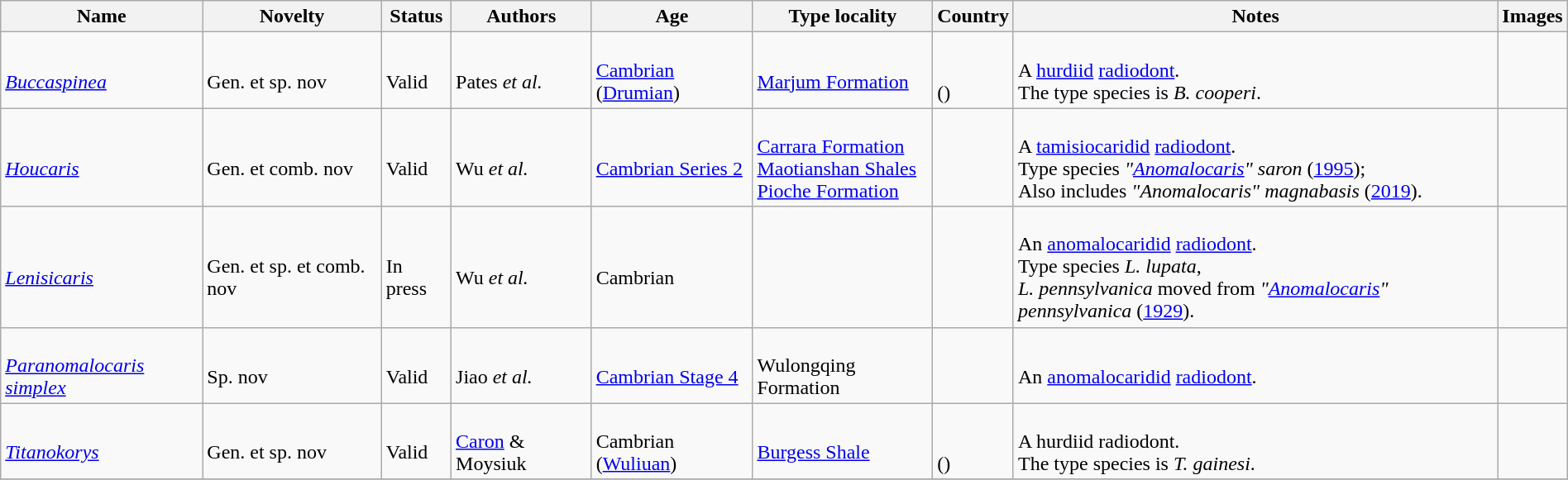<table class="wikitable sortable" align="center" width="100%">
<tr>
<th>Name</th>
<th>Novelty</th>
<th>Status</th>
<th>Authors</th>
<th>Age</th>
<th>Type locality</th>
<th>Country</th>
<th>Notes</th>
<th>Images</th>
</tr>
<tr>
<td><br><em><a href='#'>Buccaspinea</a></em></td>
<td><br>Gen. et sp. nov</td>
<td><br>Valid</td>
<td><br>Pates <em>et al.</em></td>
<td><br><a href='#'>Cambrian</a> (<a href='#'>Drumian</a>)</td>
<td><br><a href='#'>Marjum Formation</a></td>
<td><br><br>()</td>
<td><br>A <a href='#'>hurdiid</a> <a href='#'>radiodont</a>.<br> The type species is <em>B. cooperi</em>.</td>
<td><br></td>
</tr>
<tr>
<td><br><em><a href='#'>Houcaris</a></em></td>
<td><br>Gen. et comb. nov</td>
<td><br>Valid</td>
<td><br>Wu <em>et al.</em></td>
<td><br><a href='#'>Cambrian Series 2</a></td>
<td><br><a href='#'>Carrara Formation</a><br>
<a href='#'>Maotianshan Shales</a><br>
<a href='#'>Pioche Formation</a></td>
<td><br><br>
</td>
<td><br>A <a href='#'>tamisiocaridid</a> <a href='#'>radiodont</a>.<br> Type species <em>"<a href='#'>Anomalocaris</a>" saron</em> (<a href='#'>1995</a>);<br> Also includes <em>"Anomalocaris" magnabasis</em> (<a href='#'>2019</a>).</td>
<td><br></td>
</tr>
<tr>
<td><br><em><a href='#'>Lenisicaris</a></em></td>
<td><br>Gen. et sp. et comb. nov</td>
<td><br>In press</td>
<td><br>Wu <em>et al.</em></td>
<td><br>Cambrian</td>
<td></td>
<td><br><br>
</td>
<td><br>An <a href='#'>anomalocaridid</a> <a href='#'>radiodont</a>.<br> Type species <em>L. lupata</em>, <br> <em>L. pennsylvanica</em> moved from <em>"<a href='#'>Anomalocaris</a>" pennsylvanica</em> (<a href='#'>1929</a>).</td>
<td><br></td>
</tr>
<tr>
<td><br><em><a href='#'>Paranomalocaris simplex</a></em></td>
<td><br>Sp. nov</td>
<td><br>Valid</td>
<td><br>Jiao <em>et al.</em></td>
<td><br><a href='#'>Cambrian Stage 4</a></td>
<td><br>Wulongqing Formation</td>
<td><br></td>
<td><br>An <a href='#'>anomalocaridid</a> <a href='#'>radiodont</a>.</td>
<td><br></td>
</tr>
<tr>
<td><br><em><a href='#'>Titanokorys</a></em></td>
<td><br>Gen. et sp. nov</td>
<td><br>Valid</td>
<td><br><a href='#'>Caron</a> & Moysiuk</td>
<td><br>Cambrian (<a href='#'>Wuliuan</a>)</td>
<td><br><a href='#'>Burgess Shale</a></td>
<td><br><br>()</td>
<td><br>A hurdiid radiodont.<br> The type species is <em>T. gainesi</em>.</td>
<td><br></td>
</tr>
<tr>
</tr>
</table>
